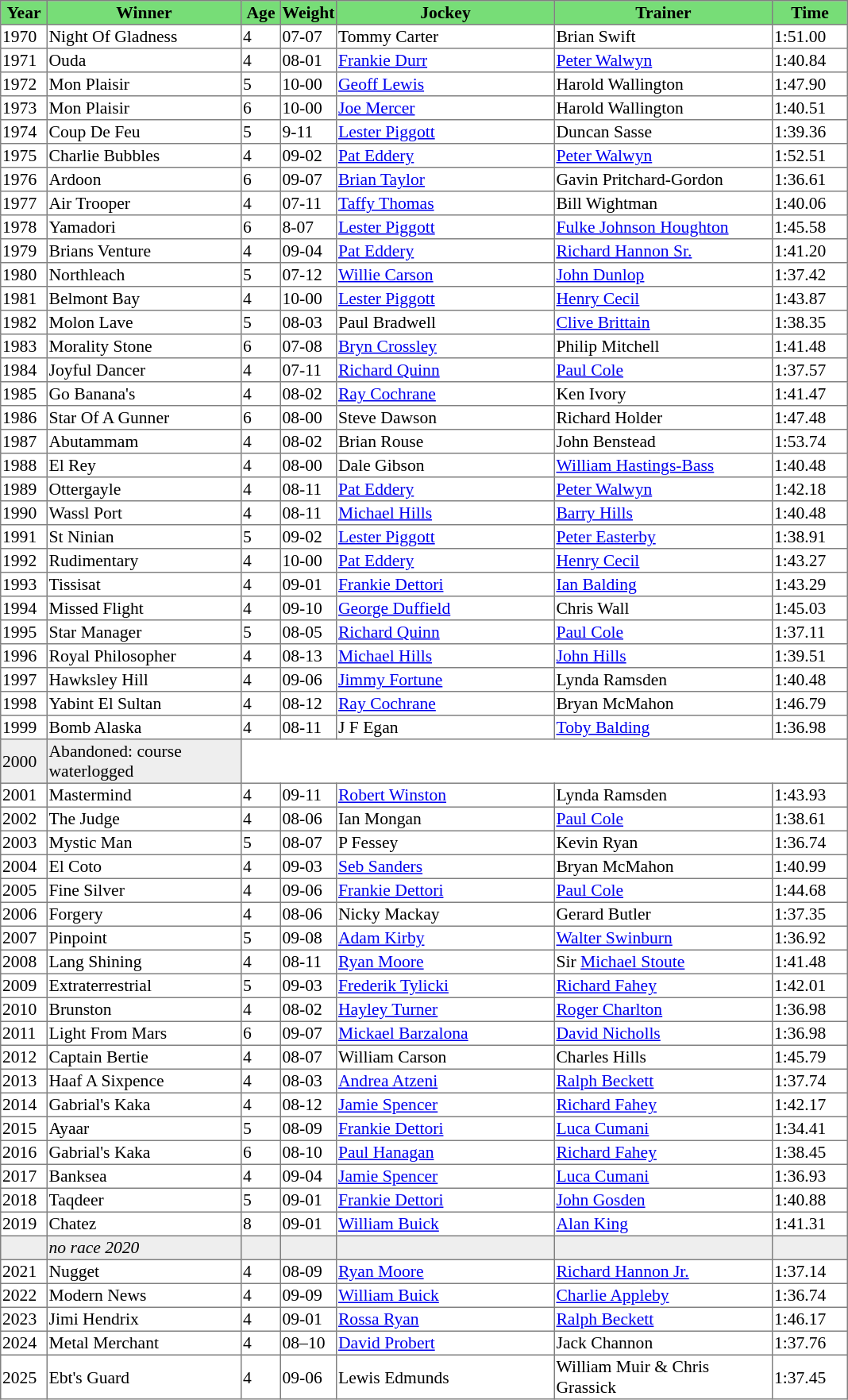<table class = "sortable" | border="1" style="border-collapse: collapse; font-size:90%">
<tr bgcolor="#77dd77" align="center">
<th style="width:36px"><strong>Year</strong></th>
<th style="width:160px"><strong>Winner</strong></th>
<th style="width:30px"><strong>Age</strong></th>
<th style="width:40px"><strong>Weight</strong></th>
<th style="width:180px"><strong>Jockey</strong></th>
<th style="width:180px"><strong>Trainer</strong></th>
<th style="width:60px"><strong>Time</strong></th>
</tr>
<tr>
<td>1970</td>
<td>Night Of Gladness</td>
<td>4</td>
<td>07-07</td>
<td>Tommy Carter</td>
<td>Brian Swift</td>
<td>1:51.00</td>
</tr>
<tr>
<td>1971</td>
<td>Ouda</td>
<td>4</td>
<td>08-01</td>
<td><a href='#'>Frankie Durr</a></td>
<td><a href='#'>Peter Walwyn</a></td>
<td>1:40.84</td>
</tr>
<tr>
<td>1972</td>
<td>Mon Plaisir</td>
<td>5</td>
<td>10-00</td>
<td><a href='#'>Geoff Lewis</a></td>
<td>Harold Wallington</td>
<td>1:47.90</td>
</tr>
<tr>
<td>1973</td>
<td>Mon Plaisir</td>
<td>6</td>
<td>10-00</td>
<td><a href='#'>Joe Mercer</a></td>
<td>Harold Wallington</td>
<td>1:40.51</td>
</tr>
<tr>
<td>1974</td>
<td>Coup De Feu</td>
<td>5</td>
<td>9-11</td>
<td><a href='#'>Lester Piggott</a></td>
<td>Duncan Sasse</td>
<td>1:39.36</td>
</tr>
<tr>
<td>1975</td>
<td>Charlie Bubbles</td>
<td>4</td>
<td>09-02</td>
<td><a href='#'>Pat Eddery</a></td>
<td><a href='#'>Peter Walwyn</a></td>
<td>1:52.51</td>
</tr>
<tr>
<td>1976</td>
<td>Ardoon</td>
<td>6</td>
<td>09-07</td>
<td><a href='#'>Brian Taylor</a></td>
<td>Gavin Pritchard-Gordon</td>
<td>1:36.61</td>
</tr>
<tr>
<td>1977</td>
<td>Air Trooper</td>
<td>4</td>
<td>07-11</td>
<td><a href='#'>Taffy Thomas</a></td>
<td>Bill Wightman</td>
<td>1:40.06</td>
</tr>
<tr>
<td>1978</td>
<td>Yamadori</td>
<td>6</td>
<td>8-07</td>
<td><a href='#'>Lester Piggott</a></td>
<td><a href='#'>Fulke Johnson Houghton</a></td>
<td>1:45.58</td>
</tr>
<tr>
<td>1979</td>
<td>Brians Venture</td>
<td>4</td>
<td>09-04</td>
<td><a href='#'>Pat Eddery</a></td>
<td><a href='#'>Richard Hannon Sr.</a></td>
<td>1:41.20</td>
</tr>
<tr>
<td>1980</td>
<td>Northleach</td>
<td>5</td>
<td>07-12</td>
<td><a href='#'>Willie Carson</a></td>
<td><a href='#'>John Dunlop</a></td>
<td>1:37.42</td>
</tr>
<tr>
<td>1981</td>
<td>Belmont Bay</td>
<td>4</td>
<td>10-00</td>
<td><a href='#'>Lester Piggott</a></td>
<td><a href='#'>Henry Cecil</a></td>
<td>1:43.87</td>
</tr>
<tr>
<td>1982</td>
<td>Molon Lave</td>
<td>5</td>
<td>08-03</td>
<td>Paul Bradwell</td>
<td><a href='#'>Clive Brittain</a></td>
<td>1:38.35</td>
</tr>
<tr>
<td>1983</td>
<td>Morality Stone</td>
<td>6</td>
<td>07-08</td>
<td><a href='#'>Bryn Crossley</a></td>
<td>Philip Mitchell</td>
<td>1:41.48</td>
</tr>
<tr>
<td>1984</td>
<td>Joyful Dancer</td>
<td>4</td>
<td>07-11</td>
<td><a href='#'>Richard Quinn</a></td>
<td><a href='#'>Paul Cole</a></td>
<td>1:37.57</td>
</tr>
<tr>
<td>1985</td>
<td>Go Banana's</td>
<td>4</td>
<td>08-02</td>
<td><a href='#'>Ray Cochrane</a></td>
<td>Ken Ivory</td>
<td>1:41.47</td>
</tr>
<tr>
<td>1986</td>
<td>Star Of A Gunner</td>
<td>6</td>
<td>08-00</td>
<td>Steve Dawson</td>
<td>Richard Holder</td>
<td>1:47.48</td>
</tr>
<tr>
<td>1987</td>
<td>Abutammam</td>
<td>4</td>
<td>08-02</td>
<td>Brian Rouse</td>
<td>John Benstead</td>
<td>1:53.74</td>
</tr>
<tr>
<td>1988</td>
<td>El Rey</td>
<td>4</td>
<td>08-00</td>
<td>Dale Gibson</td>
<td><a href='#'>William Hastings-Bass</a></td>
<td>1:40.48</td>
</tr>
<tr>
<td>1989</td>
<td>Ottergayle</td>
<td>4</td>
<td>08-11</td>
<td><a href='#'>Pat Eddery</a></td>
<td><a href='#'>Peter Walwyn</a></td>
<td>1:42.18</td>
</tr>
<tr>
<td>1990</td>
<td>Wassl Port</td>
<td>4</td>
<td>08-11</td>
<td><a href='#'>Michael Hills</a></td>
<td><a href='#'>Barry Hills</a></td>
<td>1:40.48</td>
</tr>
<tr>
<td>1991</td>
<td>St Ninian</td>
<td>5</td>
<td>09-02</td>
<td><a href='#'>Lester Piggott</a></td>
<td><a href='#'>Peter Easterby</a></td>
<td>1:38.91</td>
</tr>
<tr>
<td>1992</td>
<td>Rudimentary</td>
<td>4</td>
<td>10-00</td>
<td><a href='#'>Pat Eddery</a></td>
<td><a href='#'>Henry Cecil</a></td>
<td>1:43.27</td>
</tr>
<tr>
<td>1993</td>
<td>Tissisat</td>
<td>4</td>
<td>09-01</td>
<td><a href='#'>Frankie Dettori</a></td>
<td><a href='#'>Ian Balding</a></td>
<td>1:43.29</td>
</tr>
<tr>
<td>1994</td>
<td>Missed Flight</td>
<td>4</td>
<td>09-10</td>
<td><a href='#'>George Duffield</a></td>
<td>Chris Wall</td>
<td>1:45.03</td>
</tr>
<tr>
<td>1995</td>
<td>Star Manager</td>
<td>5</td>
<td>08-05</td>
<td><a href='#'>Richard Quinn</a></td>
<td><a href='#'>Paul Cole</a></td>
<td>1:37.11</td>
</tr>
<tr>
<td>1996</td>
<td>Royal Philosopher</td>
<td>4</td>
<td>08-13</td>
<td><a href='#'>Michael Hills</a></td>
<td><a href='#'>John Hills</a></td>
<td>1:39.51</td>
</tr>
<tr>
<td>1997</td>
<td>Hawksley Hill</td>
<td>4</td>
<td>09-06</td>
<td><a href='#'>Jimmy Fortune</a></td>
<td>Lynda Ramsden</td>
<td>1:40.48</td>
</tr>
<tr>
<td>1998</td>
<td>Yabint El Sultan</td>
<td>4</td>
<td>08-12</td>
<td><a href='#'>Ray Cochrane</a></td>
<td>Bryan McMahon</td>
<td>1:46.79</td>
</tr>
<tr>
<td>1999</td>
<td>Bomb Alaska</td>
<td>4</td>
<td>08-11</td>
<td>J F Egan</td>
<td><a href='#'>Toby Balding</a></td>
<td>1:36.98</td>
</tr>
<tr bgcolor="#eeeeee">
<td>2000 <td>Abandoned: course waterlogged</td></td>
</tr>
<tr>
<td>2001</td>
<td>Mastermind</td>
<td>4</td>
<td>09-11</td>
<td><a href='#'>Robert Winston</a></td>
<td>Lynda Ramsden</td>
<td>1:43.93</td>
</tr>
<tr>
<td>2002</td>
<td>The Judge</td>
<td>4</td>
<td>08-06</td>
<td>Ian Mongan</td>
<td><a href='#'>Paul Cole</a></td>
<td>1:38.61</td>
</tr>
<tr>
<td>2003</td>
<td>Mystic Man</td>
<td>5</td>
<td>08-07</td>
<td>P Fessey</td>
<td>Kevin Ryan</td>
<td>1:36.74</td>
</tr>
<tr>
<td>2004</td>
<td>El Coto</td>
<td>4</td>
<td>09-03</td>
<td><a href='#'>Seb Sanders</a></td>
<td>Bryan McMahon</td>
<td>1:40.99</td>
</tr>
<tr>
<td>2005</td>
<td>Fine Silver</td>
<td>4</td>
<td>09-06</td>
<td><a href='#'>Frankie Dettori</a></td>
<td><a href='#'>Paul Cole</a></td>
<td>1:44.68</td>
</tr>
<tr>
<td>2006</td>
<td>Forgery</td>
<td>4</td>
<td>08-06</td>
<td>Nicky Mackay</td>
<td>Gerard Butler</td>
<td>1:37.35</td>
</tr>
<tr>
<td>2007</td>
<td>Pinpoint</td>
<td>5</td>
<td>09-08</td>
<td><a href='#'>Adam Kirby</a></td>
<td><a href='#'>Walter Swinburn</a></td>
<td>1:36.92</td>
</tr>
<tr>
<td>2008</td>
<td>Lang Shining</td>
<td>4</td>
<td>08-11</td>
<td><a href='#'>Ryan Moore</a></td>
<td>Sir <a href='#'>Michael Stoute</a></td>
<td>1:41.48</td>
</tr>
<tr>
<td>2009</td>
<td>Extraterrestrial</td>
<td>5</td>
<td>09-03</td>
<td><a href='#'>Frederik Tylicki</a></td>
<td><a href='#'>Richard Fahey</a></td>
<td>1:42.01</td>
</tr>
<tr>
<td>2010</td>
<td>Brunston</td>
<td>4</td>
<td>08-02</td>
<td><a href='#'>Hayley Turner</a></td>
<td><a href='#'>Roger Charlton</a></td>
<td>1:36.98</td>
</tr>
<tr>
<td>2011</td>
<td>Light From Mars</td>
<td>6</td>
<td>09-07</td>
<td><a href='#'>Mickael Barzalona</a></td>
<td><a href='#'>David Nicholls</a></td>
<td>1:36.98</td>
</tr>
<tr>
<td>2012</td>
<td>Captain Bertie</td>
<td>4</td>
<td>08-07</td>
<td>William Carson</td>
<td>Charles Hills</td>
<td>1:45.79</td>
</tr>
<tr>
<td>2013</td>
<td>Haaf A Sixpence</td>
<td>4</td>
<td>08-03</td>
<td><a href='#'>Andrea Atzeni</a></td>
<td><a href='#'>Ralph Beckett</a></td>
<td>1:37.74</td>
</tr>
<tr>
<td>2014</td>
<td>Gabrial's Kaka</td>
<td>4</td>
<td>08-12</td>
<td><a href='#'>Jamie Spencer</a></td>
<td><a href='#'>Richard Fahey</a></td>
<td>1:42.17</td>
</tr>
<tr>
<td>2015</td>
<td>Ayaar</td>
<td>5</td>
<td>08-09</td>
<td><a href='#'>Frankie Dettori</a></td>
<td><a href='#'>Luca Cumani</a></td>
<td>1:34.41</td>
</tr>
<tr>
<td>2016</td>
<td>Gabrial's Kaka</td>
<td>6</td>
<td>08-10</td>
<td><a href='#'>Paul Hanagan</a></td>
<td><a href='#'>Richard Fahey</a></td>
<td>1:38.45</td>
</tr>
<tr>
<td>2017</td>
<td>Banksea</td>
<td>4</td>
<td>09-04</td>
<td><a href='#'>Jamie Spencer</a></td>
<td><a href='#'>Luca Cumani</a></td>
<td>1:36.93</td>
</tr>
<tr>
<td>2018</td>
<td>Taqdeer</td>
<td>5</td>
<td>09-01</td>
<td><a href='#'>Frankie Dettori</a></td>
<td><a href='#'>John Gosden</a></td>
<td>1:40.88</td>
</tr>
<tr>
<td>2019</td>
<td>Chatez</td>
<td>8</td>
<td>09-01</td>
<td><a href='#'>William Buick</a></td>
<td><a href='#'>Alan King</a></td>
<td>1:41.31</td>
</tr>
<tr bgcolor="#eeeeee">
<td data-sort-value="2020"></td>
<td><em>no race 2020</em> </td>
<td></td>
<td></td>
<td></td>
<td></td>
<td></td>
</tr>
<tr>
<td>2021</td>
<td>Nugget</td>
<td>4</td>
<td>08-09</td>
<td><a href='#'>Ryan Moore</a></td>
<td><a href='#'>Richard Hannon Jr.</a></td>
<td>1:37.14</td>
</tr>
<tr>
<td>2022</td>
<td>Modern News</td>
<td>4</td>
<td>09-09</td>
<td><a href='#'>William Buick</a></td>
<td><a href='#'>Charlie Appleby</a></td>
<td>1:36.74</td>
</tr>
<tr>
<td>2023</td>
<td>Jimi Hendrix</td>
<td>4</td>
<td>09-01</td>
<td><a href='#'>Rossa Ryan</a></td>
<td><a href='#'>Ralph Beckett</a></td>
<td>1:46.17</td>
</tr>
<tr>
<td>2024</td>
<td>Metal Merchant</td>
<td>4</td>
<td>08–10</td>
<td><a href='#'>David Probert</a></td>
<td>Jack Channon</td>
<td>1:37.76</td>
</tr>
<tr>
<td>2025</td>
<td>Ebt's Guard</td>
<td>4</td>
<td>09-06</td>
<td>Lewis Edmunds</td>
<td>William Muir & Chris Grassick</td>
<td>1:37.45</td>
</tr>
</table>
